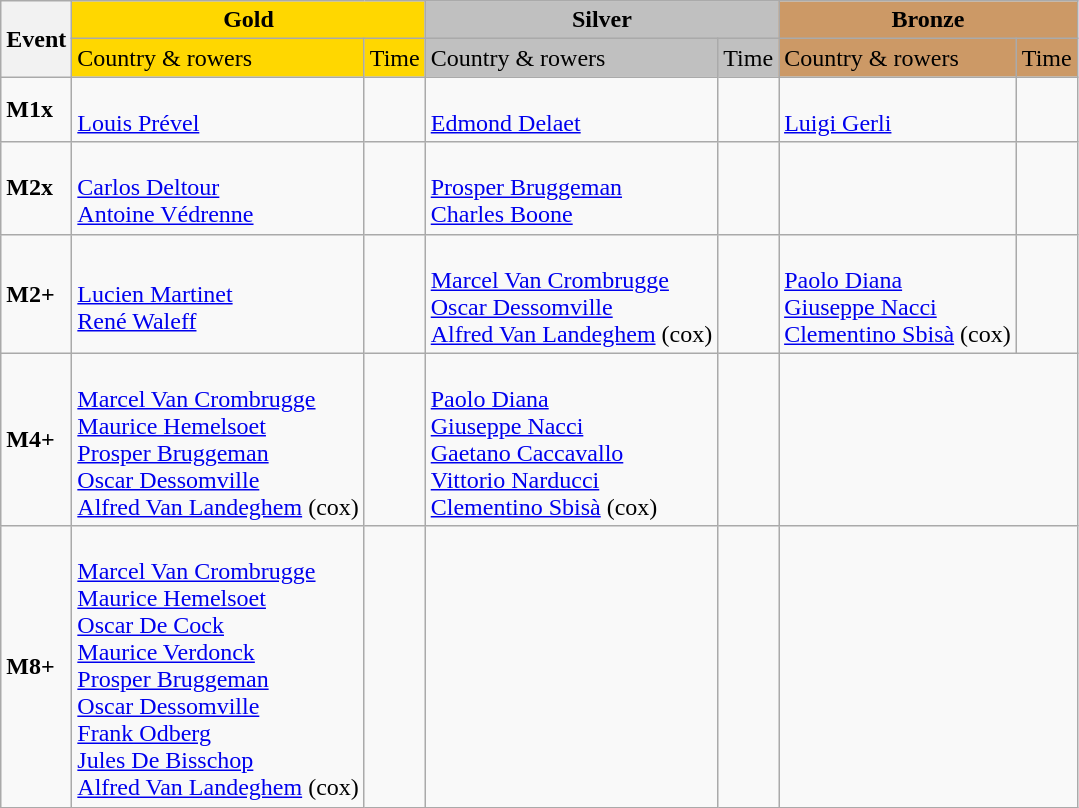<table class="wikitable">
<tr>
<th rowspan="2">Event</th>
<th colspan="2" style="background:gold;">Gold</th>
<th colspan="2" style="background:silver;">Silver</th>
<th colspan="2" style="background:#c96;">Bronze</th>
</tr>
<tr>
<td style="background:gold;">Country & rowers</td>
<td style="background:gold;">Time</td>
<td style="background:silver;">Country & rowers</td>
<td style="background:silver;">Time</td>
<td style="background:#c96;">Country & rowers</td>
<td style="background:#c96;">Time</td>
</tr>
<tr>
<td><strong>M1x</strong></td>
<td> <br> <a href='#'>Louis Prével</a></td>
<td></td>
<td> <br> <a href='#'>Edmond Delaet</a></td>
<td></td>
<td> <br> <a href='#'>Luigi Gerli</a></td>
<td></td>
</tr>
<tr>
<td><strong>M2x</strong></td>
<td> <br> <a href='#'>Carlos Deltour</a> <br> <a href='#'>Antoine Védrenne</a></td>
<td></td>
<td> <br> <a href='#'>Prosper Bruggeman</a> <br> <a href='#'>Charles Boone</a></td>
<td></td>
<td></td>
<td></td>
</tr>
<tr>
<td><strong>M2+</strong></td>
<td> <br> <a href='#'>Lucien Martinet</a> <br> <a href='#'>René Waleff</a></td>
<td></td>
<td> <br> <a href='#'>Marcel Van Crombrugge</a> <br> <a href='#'>Oscar Dessomville</a> <br> <a href='#'>Alfred Van Landeghem</a> (cox)</td>
<td></td>
<td> <br> <a href='#'>Paolo Diana</a> <br> <a href='#'>Giuseppe Nacci</a> <br> <a href='#'>Clementino Sbisà</a> (cox)</td>
<td></td>
</tr>
<tr>
<td><strong>M4+</strong></td>
<td> <br> <a href='#'>Marcel Van Crombrugge</a> <br> <a href='#'>Maurice Hemelsoet</a> <br> <a href='#'>Prosper Bruggeman</a> <br> <a href='#'>Oscar Dessomville</a> <br> <a href='#'>Alfred Van Landeghem</a> (cox)</td>
<td></td>
<td> <br> <a href='#'>Paolo Diana</a> <br> <a href='#'>Giuseppe Nacci</a> <br> <a href='#'>Gaetano Caccavallo</a> <br> <a href='#'>Vittorio Narducci</a> <br> <a href='#'>Clementino Sbisà</a> (cox)</td>
<td></td>
<td colspan=2></td>
</tr>
<tr>
<td><strong>M8+</strong></td>
<td> <br> <a href='#'>Marcel Van Crombrugge</a> <br> <a href='#'>Maurice Hemelsoet</a> <br> <a href='#'>Oscar De Cock</a> <br> <a href='#'>Maurice Verdonck</a> <br> <a href='#'>Prosper Bruggeman</a> <br> <a href='#'>Oscar Dessomville</a> <br> <a href='#'>Frank Odberg</a> <br> <a href='#'>Jules De Bisschop</a> <br> <a href='#'>Alfred Van Landeghem</a> (cox)</td>
<td></td>
<td></td>
<td></td>
<td colspan=2></td>
</tr>
</table>
